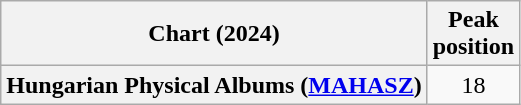<table class="wikitable sortable plainrowheaders" style="text-align:center">
<tr>
<th scope="col">Chart (2024)</th>
<th scope="col">Peak<br>position</th>
</tr>
<tr>
<th scope="row">Hungarian Physical Albums (<a href='#'>MAHASZ</a>)</th>
<td>18</td>
</tr>
</table>
